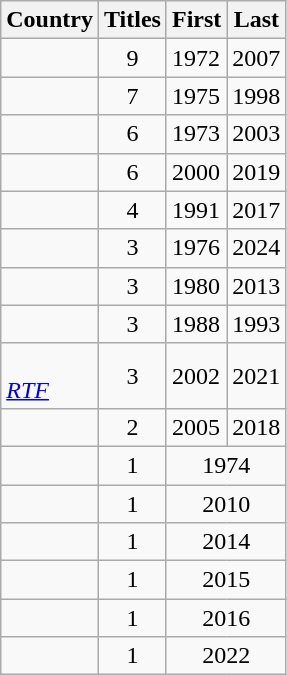<table class="wikitable">
<tr>
<th>Country</th>
<th>Titles</th>
<th>First</th>
<th>Last</th>
</tr>
<tr>
<td></td>
<td style="text-align:center;">9</td>
<td>1972</td>
<td>2007</td>
</tr>
<tr>
<td></td>
<td style="text-align:center;">7</td>
<td>1975</td>
<td>1998</td>
</tr>
<tr>
<td></td>
<td style="text-align:center;">6</td>
<td>1973</td>
<td>2003</td>
</tr>
<tr>
<td></td>
<td style="text-align:center;">6</td>
<td>2000</td>
<td>2019</td>
</tr>
<tr>
<td></td>
<td style="text-align:center;">4</td>
<td>1991</td>
<td>2017</td>
</tr>
<tr>
<td></td>
<td style="text-align:center;">3</td>
<td>1976</td>
<td>2024</td>
</tr>
<tr>
<td><em></em><br></td>
<td style="text-align:center;">3</td>
<td>1980</td>
<td>2013</td>
</tr>
<tr>
<td><em></em><br></td>
<td style="text-align:center;">3</td>
<td>1988</td>
<td>1993</td>
</tr>
<tr>
<td><br> <em><a href='#'>RTF</a></em></td>
<td style="text-align:center;">3</td>
<td>2002</td>
<td>2021</td>
</tr>
<tr>
<td></td>
<td style="text-align:center;">2</td>
<td>2005</td>
<td>2018</td>
</tr>
<tr>
<td></td>
<td style="text-align:center;">1</td>
<td colspan="2" style="text-align:center;">1974</td>
</tr>
<tr>
<td></td>
<td style="text-align:center;">1</td>
<td colspan="2" style="text-align:center;">2010</td>
</tr>
<tr>
<td></td>
<td style="text-align:center;">1</td>
<td colspan="2" style="text-align:center;">2014</td>
</tr>
<tr>
<td></td>
<td style="text-align:center;">1</td>
<td colspan="2" style="text-align:center;">2015</td>
</tr>
<tr>
<td></td>
<td style="text-align:center;">1</td>
<td colspan="2" style="text-align:center;">2016</td>
</tr>
<tr>
<td></td>
<td style="text-align:center;">1</td>
<td colspan="2" style="text-align:center;">2022</td>
</tr>
</table>
